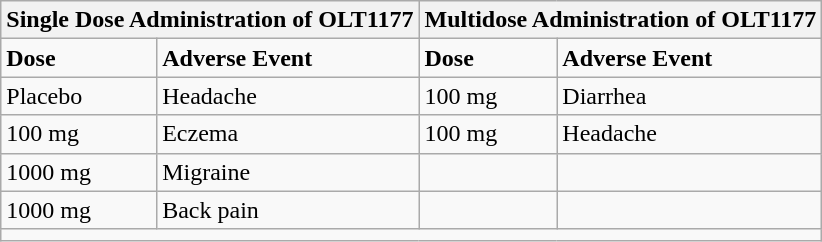<table class="wikitable sortable mw-collapsible mw-collapsed">
<tr>
<th colspan="2">Single Dose Administration of OLT1177</th>
<th colspan="2">Multidose Administration of OLT1177</th>
</tr>
<tr>
<td><strong>Dose</strong></td>
<td><strong>Adverse Event</strong></td>
<td><strong>Dose</strong></td>
<td><strong>Adverse Event</strong></td>
</tr>
<tr>
<td>Placebo</td>
<td>Headache</td>
<td>100 mg</td>
<td>Diarrhea</td>
</tr>
<tr>
<td>100 mg</td>
<td>Eczema</td>
<td>100 mg</td>
<td>Headache</td>
</tr>
<tr>
<td>1000 mg</td>
<td>Migraine</td>
<td><br></td>
<td><br></td>
</tr>
<tr>
<td>1000 mg</td>
<td>Back pain</td>
<td><br></td>
<td><br></td>
</tr>
<tr>
<td colspan="4"></td>
</tr>
</table>
